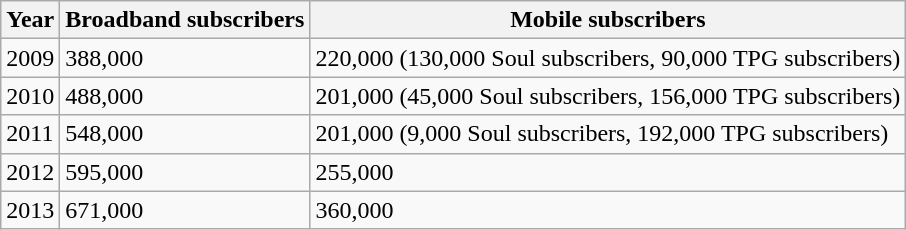<table class="wikitable">
<tr>
<th>Year</th>
<th>Broadband subscribers</th>
<th>Mobile subscribers</th>
</tr>
<tr>
<td>2009</td>
<td>388,000</td>
<td>220,000 (130,000 Soul subscribers, 90,000 TPG subscribers)</td>
</tr>
<tr>
<td>2010</td>
<td>488,000</td>
<td>201,000 (45,000 Soul subscribers, 156,000 TPG subscribers)</td>
</tr>
<tr>
<td>2011</td>
<td>548,000</td>
<td>201,000 (9,000 Soul subscribers, 192,000 TPG subscribers)</td>
</tr>
<tr>
<td>2012</td>
<td>595,000</td>
<td>255,000</td>
</tr>
<tr>
<td>2013</td>
<td>671,000</td>
<td>360,000</td>
</tr>
</table>
